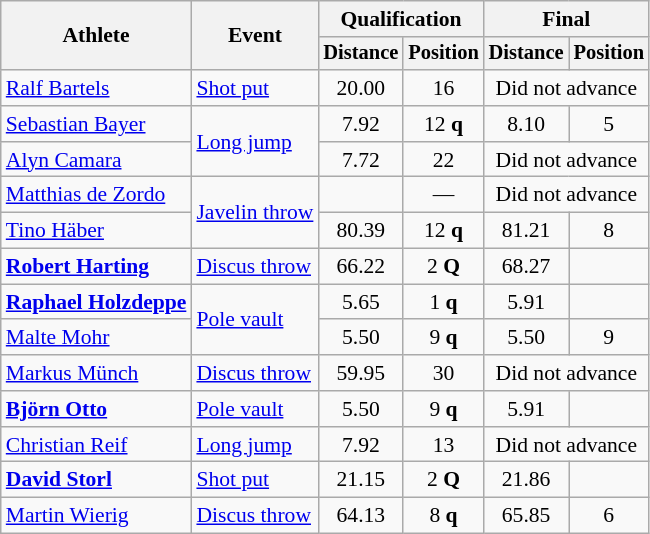<table class=wikitable style="font-size:90%">
<tr>
<th rowspan="2">Athlete</th>
<th rowspan="2">Event</th>
<th colspan="2">Qualification</th>
<th colspan="2">Final</th>
</tr>
<tr style="font-size:95%">
<th>Distance</th>
<th>Position</th>
<th>Distance</th>
<th>Position</th>
</tr>
<tr align=center>
<td align=left><a href='#'>Ralf Bartels</a></td>
<td align=left><a href='#'>Shot put</a></td>
<td>20.00</td>
<td>16</td>
<td colspan=2>Did not advance</td>
</tr>
<tr align=center>
<td align=left><a href='#'>Sebastian Bayer</a></td>
<td align=left rowspan=2><a href='#'>Long jump</a></td>
<td>7.92</td>
<td>12 <strong>q</strong></td>
<td>8.10</td>
<td>5</td>
</tr>
<tr align=center>
<td align=left><a href='#'>Alyn Camara</a></td>
<td>7.72</td>
<td>22</td>
<td colspan=2>Did not advance</td>
</tr>
<tr align=center>
<td align=left><a href='#'>Matthias de Zordo</a></td>
<td align=left rowspan=2><a href='#'>Javelin throw</a></td>
<td></td>
<td>—</td>
<td colspan=2>Did not advance</td>
</tr>
<tr align=center>
<td align=left><a href='#'>Tino Häber</a></td>
<td>80.39</td>
<td>12 <strong>q</strong></td>
<td>81.21</td>
<td>8</td>
</tr>
<tr align=center>
<td align=left><strong><a href='#'>Robert Harting</a></strong></td>
<td align=left><a href='#'>Discus throw</a></td>
<td>66.22</td>
<td>2 <strong>Q</strong></td>
<td>68.27</td>
<td></td>
</tr>
<tr align=center>
<td align=left><strong><a href='#'>Raphael Holzdeppe</a></strong></td>
<td align=left rowspan=2><a href='#'>Pole vault</a></td>
<td>5.65</td>
<td>1 <strong>q</strong></td>
<td>5.91</td>
<td></td>
</tr>
<tr align=center>
<td align=left><a href='#'>Malte Mohr</a></td>
<td>5.50</td>
<td>9 <strong>q</strong></td>
<td>5.50</td>
<td>9</td>
</tr>
<tr align=center>
<td align=left><a href='#'>Markus Münch</a></td>
<td align=left><a href='#'>Discus throw</a></td>
<td>59.95</td>
<td>30</td>
<td colspan=2>Did not advance</td>
</tr>
<tr align=center>
<td align=left><strong><a href='#'>Björn Otto</a></strong></td>
<td align=left><a href='#'>Pole vault</a></td>
<td>5.50</td>
<td>9 <strong>q</strong></td>
<td>5.91</td>
<td></td>
</tr>
<tr align=center>
<td align=left><a href='#'>Christian Reif</a></td>
<td align=left><a href='#'>Long jump</a></td>
<td>7.92</td>
<td>13</td>
<td colspan=2>Did not advance</td>
</tr>
<tr align=center>
<td align=left><strong><a href='#'>David Storl</a></strong></td>
<td align=left><a href='#'>Shot put</a></td>
<td>21.15</td>
<td>2 <strong>Q</strong></td>
<td>21.86</td>
<td></td>
</tr>
<tr align=center>
<td align=left><a href='#'>Martin Wierig</a></td>
<td align=left><a href='#'>Discus throw</a></td>
<td>64.13</td>
<td>8 <strong>q</strong></td>
<td>65.85</td>
<td>6</td>
</tr>
</table>
